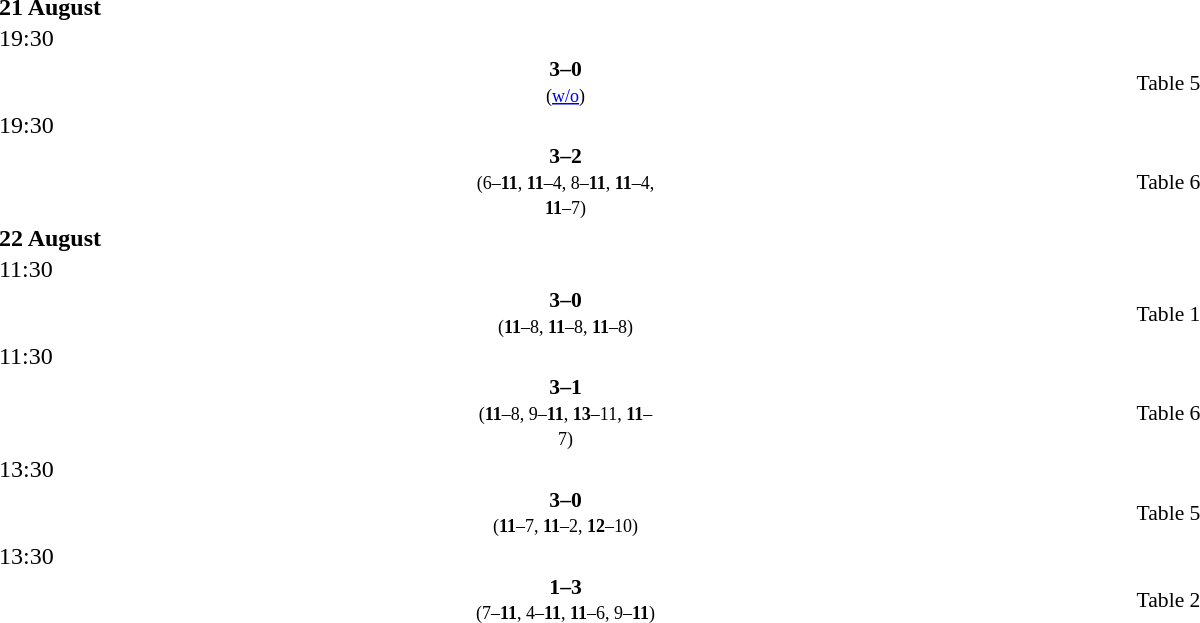<table style="width:100%;" cellspacing="1">
<tr>
<th width=25%></th>
<th width=10%></th>
<th width=25%></th>
</tr>
<tr>
<td><strong>21 August</strong></td>
</tr>
<tr>
<td>19:30</td>
</tr>
<tr style=font-size:90%>
<td align=right><strong></strong></td>
<td align=center><strong> 3–0 </strong><br><small>(<a href='#'>w/o</a>)</small></td>
<td></td>
<td>Table 5</td>
</tr>
<tr>
<td>19:30</td>
</tr>
<tr style=font-size:90%>
<td align=right><strong></strong></td>
<td align=center><strong> 3–2 </strong><br><small>(6–<strong>11</strong>, <strong>11</strong>–4, 8–<strong>11</strong>, <strong>11</strong>–4, <strong>11</strong>–7)</small></td>
<td></td>
<td>Table 6</td>
</tr>
<tr>
<td><strong>22 August</strong></td>
</tr>
<tr>
<td>11:30</td>
</tr>
<tr style=font-size:90%>
<td align=right><strong></strong></td>
<td align=center><strong> 3–0 </strong><br><small>(<strong>11</strong>–8, <strong>11</strong>–8, <strong>11</strong>–8)</small></td>
<td></td>
<td>Table 1</td>
</tr>
<tr>
<td>11:30</td>
</tr>
<tr style=font-size:90%>
<td align=right><strong></strong></td>
<td align=center><strong> 3–1 </strong><br><small>(<strong>11</strong>–8, 9–<strong>11</strong>, <strong>13</strong>–11, <strong>11</strong>–7)</small></td>
<td></td>
<td>Table 6</td>
</tr>
<tr>
<td>13:30</td>
</tr>
<tr style=font-size:90%>
<td align=right><strong></strong></td>
<td align=center><strong> 3–0 </strong><br><small>(<strong>11</strong>–7, <strong>11</strong>–2, <strong>12</strong>–10)</small></td>
<td></td>
<td>Table 5</td>
</tr>
<tr>
<td>13:30</td>
</tr>
<tr style=font-size:90%>
<td align=right></td>
<td align=center><strong> 1–3 </strong><br><small>(7–<strong>11</strong>, 4–<strong>11</strong>, <strong>11</strong>–6, 9–<strong>11</strong>)</small></td>
<td><strong></strong></td>
<td>Table 2</td>
</tr>
</table>
